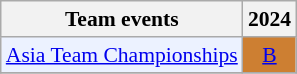<table class="wikitable" style="font-size: 90%; text-align:center">
<tr>
<th>Team events</th>
<th>2024</th>
</tr>
<tr>
<td bgcolor="#ECF2FF"; align="left"><a href='#'>Asia Team Championships</a></td>
<td bgcolor=CD7F32><a href='#'>B</a></td>
</tr>
<tr>
</tr>
</table>
